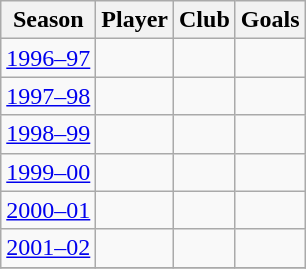<table class="sortable wikitable">
<tr>
<th>Season</th>
<th>Player</th>
<th>Club</th>
<th>Goals</th>
</tr>
<tr>
<td align=center><a href='#'>1996–97</a></td>
<td></td>
<td></td>
<td></td>
</tr>
<tr>
<td align=center><a href='#'>1997–98</a></td>
<td></td>
<td></td>
<td></td>
</tr>
<tr>
<td align=center><a href='#'>1998–99</a></td>
<td></td>
<td></td>
<td></td>
</tr>
<tr>
<td align=center><a href='#'>1999–00</a></td>
<td></td>
<td></td>
<td></td>
</tr>
<tr>
<td align=center><a href='#'>2000–01</a></td>
<td></td>
<td></td>
<td></td>
</tr>
<tr>
<td align=center><a href='#'>2001–02</a></td>
<td></td>
<td></td>
<td></td>
</tr>
<tr>
</tr>
</table>
